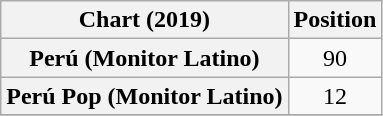<table class="wikitable plainrowheaders sortable" style="text-align:center">
<tr>
<th scope="col">Chart (2019)</th>
<th scope="col">Position</th>
</tr>
<tr>
<th scope="row">Perú (Monitor Latino)</th>
<td>90</td>
</tr>
<tr>
<th scope="row">Perú Pop (Monitor Latino)</th>
<td>12</td>
</tr>
<tr>
</tr>
</table>
